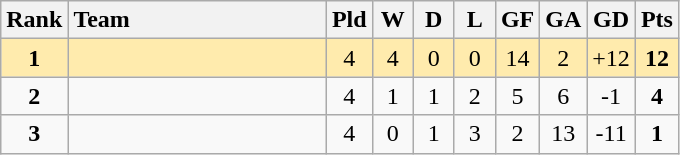<table class="wikitable" style="text-align: center;">
<tr>
<th width=30>Rank</th>
<th width=165 style="text-align:left;">Team</th>
<th width=20>Pld</th>
<th width=20>W</th>
<th width=20>D</th>
<th width=20>L</th>
<th width=20>GF</th>
<th width=20>GA</th>
<th width=20>GD</th>
<th width=20>Pts</th>
</tr>
<tr style="background:#ffebad;">
<td><strong>1</strong></td>
<td style="text-align:left;"></td>
<td>4</td>
<td>4</td>
<td>0</td>
<td>0</td>
<td>14</td>
<td>2</td>
<td>+12</td>
<td><strong>12</strong></td>
</tr>
<tr>
<td><strong>2</strong></td>
<td style="text-align:left;"></td>
<td>4</td>
<td>1</td>
<td>1</td>
<td>2</td>
<td>5</td>
<td>6</td>
<td>-1</td>
<td><strong>4</strong></td>
</tr>
<tr>
<td><strong>3</strong></td>
<td style="text-align:left;"></td>
<td>4</td>
<td>0</td>
<td>1</td>
<td>3</td>
<td>2</td>
<td>13</td>
<td>-11</td>
<td><strong>1</strong></td>
</tr>
</table>
